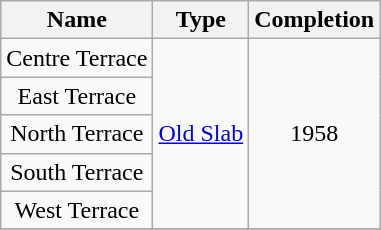<table class="wikitable" style="text-align: center">
<tr>
<th>Name</th>
<th>Type</th>
<th>Completion</th>
</tr>
<tr>
<td>Centre Terrace</td>
<td rowspan="5"><a href='#'>Old Slab</a></td>
<td rowspan="5">1958</td>
</tr>
<tr>
<td>East Terrace</td>
</tr>
<tr>
<td>North Terrace</td>
</tr>
<tr>
<td>South Terrace</td>
</tr>
<tr>
<td>West Terrace</td>
</tr>
<tr>
</tr>
</table>
